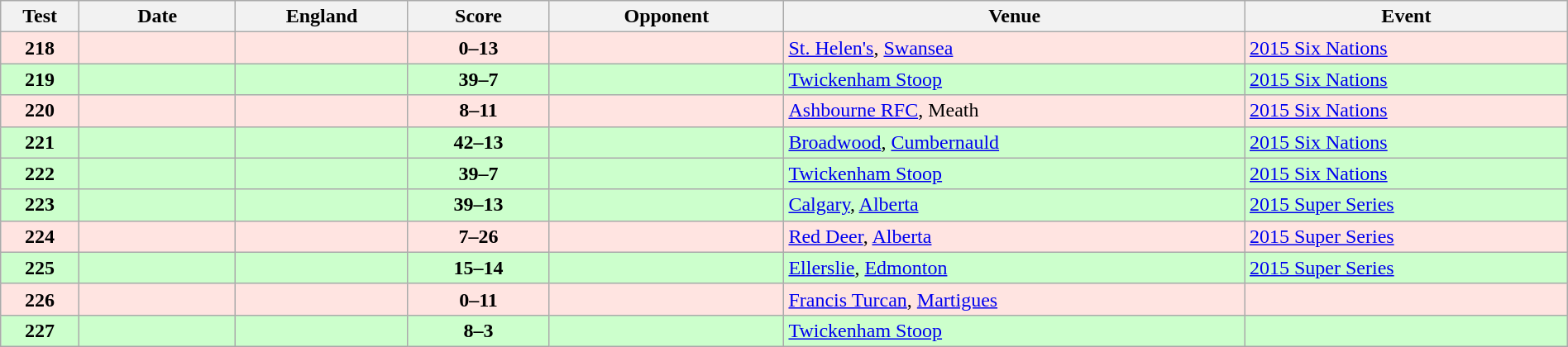<table class="wikitable sortable" style="width:100%">
<tr>
<th style="width:5%">Test</th>
<th style="width:10%">Date</th>
<th style="width:11%">England</th>
<th style="width:9%">Score</th>
<th style="width:15%">Opponent</th>
<th>Venue</th>
<th>Event</th>
</tr>
<tr bgcolor=FFE4E1>
<td align=center><strong>218</strong></td>
<td></td>
<td></td>
<td align="center"><strong>0–13</strong></td>
<td></td>
<td><a href='#'>St. Helen's</a>, <a href='#'>Swansea</a></td>
<td><a href='#'>2015 Six Nations</a></td>
</tr>
<tr bgcolor=#ccffcc>
<td align=center><strong>219</strong></td>
<td></td>
<td></td>
<td align="center"><strong>39–7</strong></td>
<td></td>
<td><a href='#'>Twickenham Stoop</a></td>
<td><a href='#'>2015 Six Nations</a></td>
</tr>
<tr bgcolor=FFE4E1>
<td align=center><strong>220</strong></td>
<td></td>
<td></td>
<td align="center"><strong>8–11</strong></td>
<td></td>
<td><a href='#'>Ashbourne RFC</a>, Meath</td>
<td><a href='#'>2015 Six Nations</a></td>
</tr>
<tr bgcolor=#ccffcc>
<td align=center><strong>221</strong></td>
<td></td>
<td></td>
<td align="center"><strong>42–13</strong></td>
<td></td>
<td><a href='#'>Broadwood</a>, <a href='#'>Cumbernauld</a></td>
<td><a href='#'>2015 Six Nations</a></td>
</tr>
<tr bgcolor=#ccffcc>
<td align=center><strong>222</strong></td>
<td></td>
<td></td>
<td align="center"><strong>39–7</strong></td>
<td></td>
<td><a href='#'>Twickenham Stoop</a></td>
<td><a href='#'>2015 Six Nations</a></td>
</tr>
<tr bgcolor=#ccffcc>
<td align=center><strong>223</strong></td>
<td></td>
<td></td>
<td align="center"><strong>39–13</strong></td>
<td></td>
<td><a href='#'>Calgary</a>, <a href='#'>Alberta</a></td>
<td><a href='#'>2015 Super Series</a></td>
</tr>
<tr bgcolor=FFE4E1>
<td align="center"><strong>224</strong></td>
<td></td>
<td></td>
<td align="center"><strong>7–26</strong></td>
<td></td>
<td><a href='#'>Red Deer</a>, <a href='#'>Alberta</a></td>
<td><a href='#'>2015 Super Series</a></td>
</tr>
<tr bgcolor=#ccffcc>
<td align="center"><strong>225</strong></td>
<td></td>
<td></td>
<td align="center"><strong>15–14</strong></td>
<td></td>
<td><a href='#'>Ellerslie</a>, <a href='#'>Edmonton</a></td>
<td><a href='#'>2015 Super Series</a></td>
</tr>
<tr bgcolor=FFE4E1>
<td align="center"><strong>226</strong></td>
<td></td>
<td></td>
<td align="center"><strong>0–11</strong></td>
<td></td>
<td><a href='#'>Francis Turcan</a>, <a href='#'>Martigues</a></td>
<td></td>
</tr>
<tr bgcolor=#ccffcc>
<td align="center"><strong>227</strong></td>
<td></td>
<td></td>
<td align="center"><strong>8–3</strong></td>
<td></td>
<td><a href='#'>Twickenham Stoop</a></td>
<td></td>
</tr>
</table>
